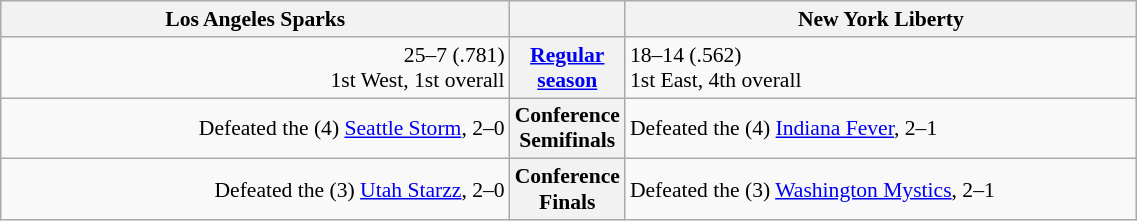<table class="wikitable" style="width: 60%; font-size:90%;">
<tr valign=top>
<th width=50%>Los Angeles Sparks</th>
<th></th>
<th width=50%>New York Liberty</th>
</tr>
<tr>
<td align=right>25–7 (.781)<br>1st West, 1st overall</td>
<th><a href='#'>Regular season</a></th>
<td align=left>18–14 (.562)<br>1st East, 4th overall</td>
</tr>
<tr>
<td align=right>Defeated the (4) <a href='#'>Seattle Storm</a>, 2–0</td>
<th>Conference Semifinals</th>
<td align=left>Defeated the (4) <a href='#'>Indiana Fever</a>, 2–1</td>
</tr>
<tr>
<td align=right>Defeated the (3) <a href='#'>Utah Starzz</a>, 2–0</td>
<th>Conference Finals</th>
<td align=left>Defeated the (3) <a href='#'>Washington Mystics</a>, 2–1</td>
</tr>
</table>
